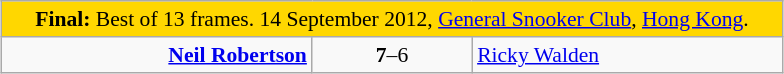<table class="wikitable" style="font-size: 90%; margin: 1em auto 1em auto;">
<tr>
<td colspan = "3" align="center" bgcolor="#ffd700"><strong>Final:</strong> Best of 13 frames. 14 September 2012, <a href='#'>General Snooker Club</a>, <a href='#'>Hong Kong</a>.</td>
</tr>
<tr>
<td width = "200" align="right"><strong><a href='#'>Neil Robertson</a></strong><br></td>
<td width = "100" align="center"><strong>7</strong>–6</td>
<td width = "200"><a href='#'>Ricky Walden</a><br></td>
</tr>
</table>
